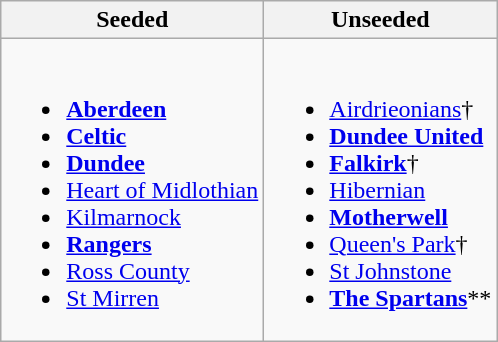<table class="wikitable">
<tr>
<th>Seeded</th>
<th>Unseeded</th>
</tr>
<tr>
<td valign=top><br><ul><li><strong><a href='#'>Aberdeen</a></strong></li><li><strong><a href='#'>Celtic</a></strong></li><li><strong><a href='#'>Dundee</a></strong></li><li><a href='#'>Heart of Midlothian</a></li><li><a href='#'>Kilmarnock</a></li><li><strong><a href='#'>Rangers</a></strong></li><li><a href='#'>Ross County</a></li><li><a href='#'>St Mirren</a></li></ul></td>
<td valign=top><br><ul><li><a href='#'>Airdrieonians</a>†</li><li><strong><a href='#'>Dundee United</a></strong></li><li><strong><a href='#'>Falkirk</a></strong>†</li><li><a href='#'>Hibernian</a></li><li><strong><a href='#'>Motherwell</a></strong></li><li><a href='#'>Queen's Park</a>†</li><li><a href='#'>St Johnstone</a></li><li><strong><a href='#'>The Spartans</a></strong>**</li></ul></td>
</tr>
</table>
